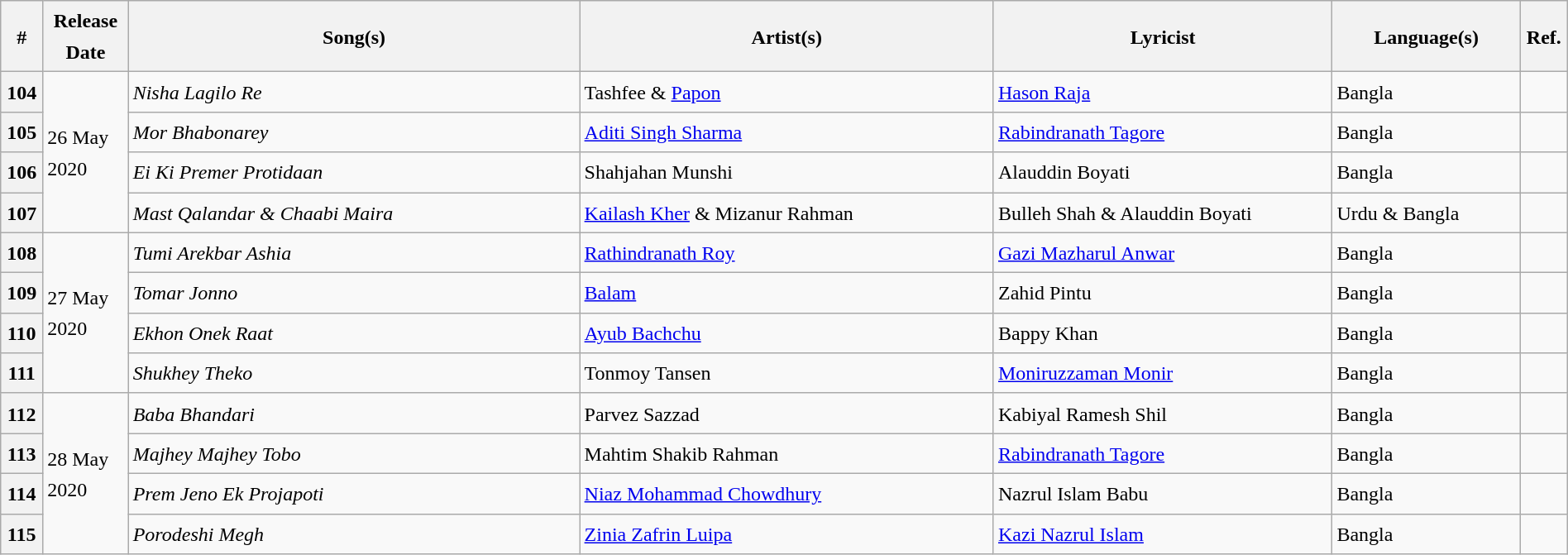<table class="wikitable" style="text-align:left; font-size:100%; line-height:25px; width:100%;">
<tr>
<th style="width:1%;">#</th>
<th style="width:04%;">Release Date </th>
<th style="width:24%;">Song(s)</th>
<th style="width:22%;">Artist(s)</th>
<th style="width:18%;">Lyricist</th>
<th style="width:10%;">Language(s)</th>
<th style="width:1%;">Ref.</th>
</tr>
<tr>
<th>104</th>
<td rowspan="4">26 May 2020</td>
<td><em>Nisha Lagilo Re</em></td>
<td>Tashfee & <a href='#'>Papon</a></td>
<td><a href='#'>Hason Raja</a></td>
<td>Bangla</td>
<td></td>
</tr>
<tr>
<th>105</th>
<td><em>Mor Bhabonarey</em></td>
<td><a href='#'>Aditi Singh Sharma</a></td>
<td><a href='#'>Rabindranath Tagore</a></td>
<td>Bangla</td>
<td></td>
</tr>
<tr>
<th>106</th>
<td><em>Ei Ki Premer Protidaan</em></td>
<td>Shahjahan Munshi</td>
<td>Alauddin Boyati</td>
<td>Bangla</td>
<td></td>
</tr>
<tr>
<th>107</th>
<td><em>Mast Qalandar & Chaabi Maira</em></td>
<td><a href='#'>Kailash Kher</a> & Mizanur Rahman</td>
<td>Bulleh Shah & Alauddin Boyati</td>
<td>Urdu & Bangla</td>
<td></td>
</tr>
<tr>
<th>108</th>
<td rowspan="4">27 May 2020</td>
<td><em>Tumi Arekbar Ashia</em></td>
<td><a href='#'>Rathindranath Roy</a></td>
<td><a href='#'>Gazi Mazharul Anwar</a></td>
<td>Bangla</td>
<td></td>
</tr>
<tr>
<th>109</th>
<td><em>Tomar Jonno</em></td>
<td><a href='#'>Balam</a></td>
<td>Zahid Pintu</td>
<td>Bangla</td>
<td></td>
</tr>
<tr>
<th>110</th>
<td><em>Ekhon Onek Raat</em></td>
<td><a href='#'>Ayub Bachchu</a></td>
<td>Bappy Khan</td>
<td>Bangla</td>
<td></td>
</tr>
<tr>
<th>111</th>
<td><em>Shukhey Theko</em></td>
<td>Tonmoy Tansen</td>
<td><a href='#'>Moniruzzaman Monir</a></td>
<td>Bangla</td>
<td></td>
</tr>
<tr>
<th>112</th>
<td rowspan="4">28 May 2020</td>
<td><em>Baba Bhandari</em></td>
<td>Parvez Sazzad</td>
<td>Kabiyal Ramesh Shil</td>
<td>Bangla</td>
<td></td>
</tr>
<tr>
<th>113</th>
<td><em>Majhey Majhey Tobo</em></td>
<td>Mahtim Shakib Rahman</td>
<td><a href='#'>Rabindranath Tagore</a></td>
<td>Bangla</td>
<td></td>
</tr>
<tr>
<th>114</th>
<td><em>Prem Jeno Ek Projapoti</em></td>
<td><a href='#'>Niaz Mohammad Chowdhury</a></td>
<td>Nazrul Islam Babu</td>
<td>Bangla</td>
<td></td>
</tr>
<tr>
<th>115</th>
<td><em>Porodeshi Megh</em></td>
<td><a href='#'>Zinia Zafrin Luipa</a></td>
<td><a href='#'>Kazi Nazrul Islam</a></td>
<td>Bangla</td>
<td></td>
</tr>
</table>
